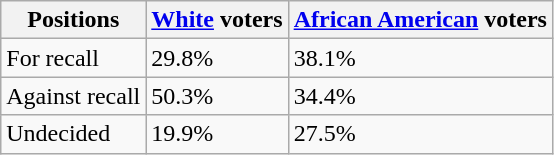<table class="wikitable">
<tr>
<th>Positions</th>
<th><a href='#'>White</a> voters</th>
<th><a href='#'>African American</a> voters</th>
</tr>
<tr>
<td>For recall</td>
<td>29.8%</td>
<td>38.1%</td>
</tr>
<tr>
<td>Against recall</td>
<td>50.3%</td>
<td>34.4%</td>
</tr>
<tr>
<td>Undecided</td>
<td>19.9%</td>
<td>27.5%</td>
</tr>
</table>
